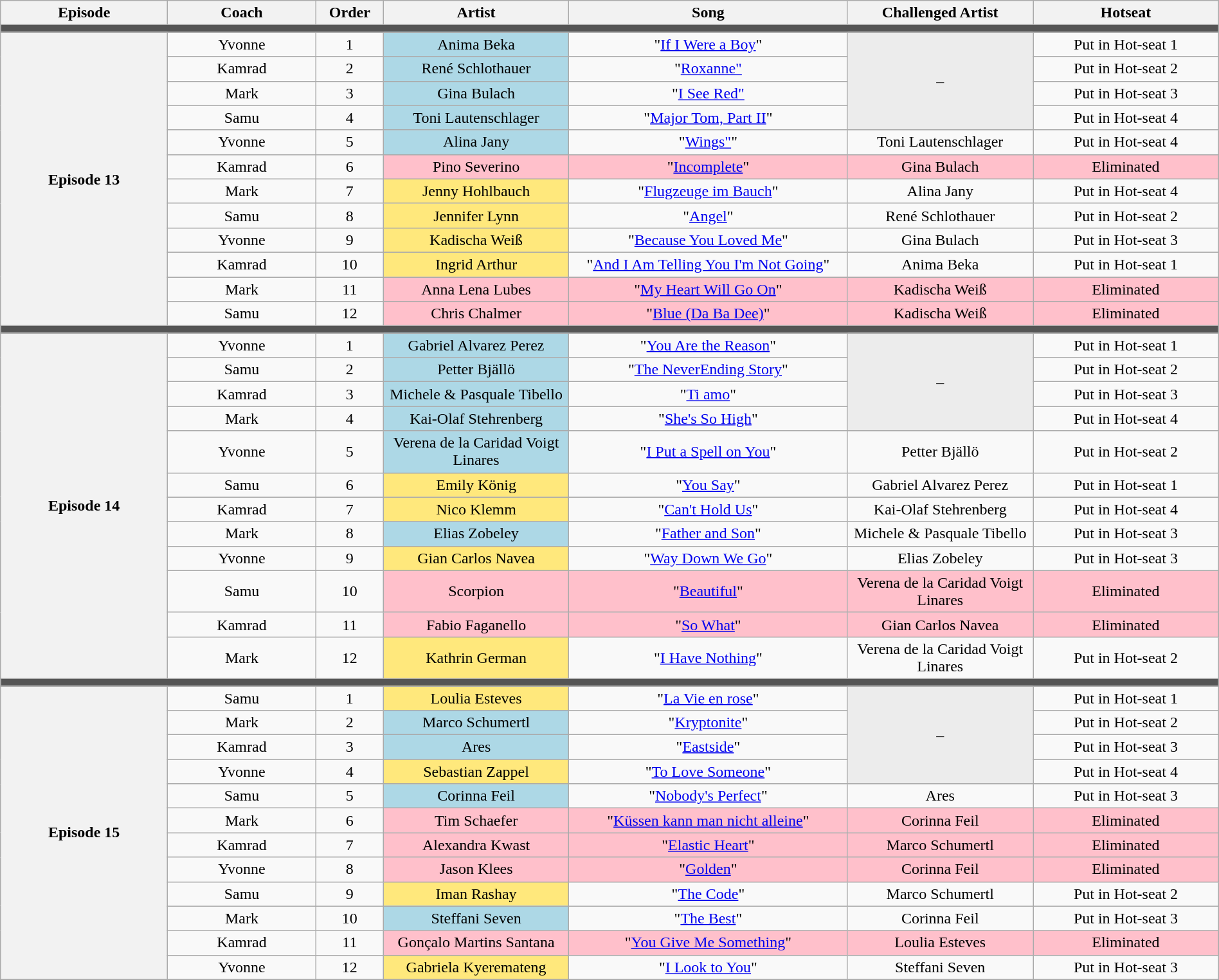<table class="wikitable plainrowheaders" style="text-align: center; width:100%;">
<tr>
<th scope="col" style="width:09%;">Episode</th>
<th style="width:08%;">Coach</th>
<th style="width:03%;">Order</th>
<th style="width:10%;">Artist</th>
<th style="width:15%;">Song</th>
<th style="width:10%;">Challenged Artist</th>
<th style="width:10%;">Hotseat</th>
</tr>
<tr>
<td colspan="8" style="background:#555;"></td>
</tr>
<tr>
<th rowspan="12">Episode 13<br><small></small></th>
<td>Yvonne</td>
<td>1</td>
<td style="background:lightblue">Anima Beka</td>
<td>"<a href='#'>If I Were a Boy</a>"</td>
<td rowspan="4" style="background: #ececec; color: #2C2C2C; vertical-align: middle; text-align: center; ">–</td>
<td>Put in Hot-seat 1</td>
</tr>
<tr>
<td>Kamrad</td>
<td>2</td>
<td style="background:lightblue">René Schlothauer</td>
<td>"<a href='#'>Roxanne"</a></td>
<td>Put in Hot-seat 2</td>
</tr>
<tr>
<td>Mark</td>
<td>3</td>
<td style="background:lightblue">Gina Bulach</td>
<td>"<a href='#'>I See Red"</a></td>
<td>Put in Hot-seat 3</td>
</tr>
<tr>
<td>Samu</td>
<td>4</td>
<td style="background:lightblue">Toni Lautenschlager</td>
<td>"<a href='#'>Major Tom, Part II</a>"</td>
<td>Put in Hot-seat 4</td>
</tr>
<tr>
<td>Yvonne</td>
<td>5</td>
<td style="background:lightblue">Alina Jany</td>
<td>"<a href='#'>Wings"</a>"</td>
<td>Toni Lautenschlager</td>
<td>Put in Hot-seat 4</td>
</tr>
<tr>
<td>Kamrad</td>
<td>6</td>
<td style="background:pink">Pino Severino</td>
<td style="background:pink">"<a href='#'>Incomplete</a>"</td>
<td style="background:pink">Gina Bulach</td>
<td style="background:pink">Eliminated</td>
</tr>
<tr>
<td>Mark</td>
<td>7</td>
<td style="background:#FFE87C">Jenny Hohlbauch</td>
<td>"<a href='#'>Flugzeuge im Bauch</a>"</td>
<td>Alina Jany</td>
<td>Put in Hot-seat 4</td>
</tr>
<tr>
<td>Samu</td>
<td>8</td>
<td style="background:#FFE87C">Jennifer Lynn</td>
<td>"<a href='#'>Angel</a>"</td>
<td>René Schlothauer</td>
<td>Put in Hot-seat 2</td>
</tr>
<tr>
<td>Yvonne</td>
<td>9</td>
<td style="background:#FFE87C">Kadischa Weiß</td>
<td>"<a href='#'>Because You Loved Me</a>"</td>
<td>Gina Bulach</td>
<td>Put in Hot-seat 3</td>
</tr>
<tr>
<td>Kamrad</td>
<td>10</td>
<td style="background:#FFE87C">Ingrid Arthur</td>
<td>"<a href='#'>And I Am Telling You I'm Not Going</a>"</td>
<td>Anima Beka</td>
<td>Put in Hot-seat 1</td>
</tr>
<tr>
<td>Mark</td>
<td>11</td>
<td style="background:pink">Anna Lena Lubes</td>
<td style="background:pink">"<a href='#'>My Heart Will Go On</a>"</td>
<td style="background:pink">Kadischa Weiß</td>
<td style="background:pink">Eliminated</td>
</tr>
<tr>
<td>Samu</td>
<td>12</td>
<td style="background:pink">Chris Chalmer</td>
<td style="background:pink">"<a href='#'>Blue (Da Ba Dee)</a>"</td>
<td style="background:pink">Kadischa Weiß</td>
<td style="background:pink">Eliminated</td>
</tr>
<tr>
<td colspan="8" style="background:#555;"></td>
</tr>
<tr>
<th rowspan="12">Episode 14<br><small></small></th>
<td>Yvonne</td>
<td>1</td>
<td style="background:lightblue">Gabriel Alvarez Perez</td>
<td>"<a href='#'>You Are the Reason</a>"</td>
<td rowspan="4" style="background: #ececec; color: #2C2C2C; vertical-align: middle; text-align: center; ">–</td>
<td>Put in Hot-seat 1</td>
</tr>
<tr>
<td>Samu</td>
<td>2</td>
<td style="background:lightblue">Petter Bjällö</td>
<td>"<a href='#'>The NeverEnding Story</a>"</td>
<td>Put in Hot-seat 2</td>
</tr>
<tr>
<td>Kamrad</td>
<td>3</td>
<td style="background:lightblue">Michele & Pasquale Tibello</td>
<td>"<a href='#'>Ti amo</a>"</td>
<td>Put in Hot-seat 3</td>
</tr>
<tr>
<td>Mark</td>
<td>4</td>
<td style="background:lightblue">Kai-Olaf Stehrenberg</td>
<td>"<a href='#'>She's So High</a>"</td>
<td>Put in Hot-seat 4</td>
</tr>
<tr>
<td>Yvonne</td>
<td>5</td>
<td style="background:lightblue">Verena de la Caridad Voigt Linares</td>
<td>"<a href='#'>I Put a Spell on You</a>"</td>
<td>Petter Bjällö</td>
<td>Put in Hot-seat 2</td>
</tr>
<tr>
<td>Samu</td>
<td>6</td>
<td style="background:#FFE87C">Emily König</td>
<td>"<a href='#'>You Say</a>"</td>
<td>Gabriel Alvarez Perez</td>
<td>Put in Hot-seat 1</td>
</tr>
<tr>
<td>Kamrad</td>
<td>7</td>
<td style="background:#FFE87C">Nico Klemm</td>
<td>"<a href='#'>Can't Hold Us</a>"</td>
<td>Kai-Olaf Stehrenberg</td>
<td>Put in Hot-seat 4</td>
</tr>
<tr>
<td>Mark</td>
<td>8</td>
<td style="background:lightblue">Elias Zobeley</td>
<td>"<a href='#'>Father and Son</a>"</td>
<td>Michele & Pasquale Tibello</td>
<td>Put in Hot-seat 3</td>
</tr>
<tr>
<td>Yvonne</td>
<td>9</td>
<td style="background:#FFE87C">Gian Carlos Navea</td>
<td>"<a href='#'>Way Down We Go</a>"</td>
<td>Elias Zobeley</td>
<td>Put in Hot-seat 3</td>
</tr>
<tr>
<td>Samu</td>
<td>10</td>
<td style="background:pink">Scorpion</td>
<td style="background:pink">"<a href='#'>Beautiful</a>"</td>
<td style="background:pink">Verena de la Caridad Voigt Linares</td>
<td style="background:pink">Eliminated</td>
</tr>
<tr>
<td>Kamrad</td>
<td>11</td>
<td style="background:pink">Fabio Faganello</td>
<td style="background:pink">"<a href='#'>So What</a>"</td>
<td style="background:pink">Gian Carlos Navea</td>
<td style="background:pink">Eliminated</td>
</tr>
<tr>
<td>Mark</td>
<td>12</td>
<td style="background:#FFE87C">Kathrin German</td>
<td>"<a href='#'>I Have Nothing</a>"</td>
<td>Verena de la Caridad Voigt Linares</td>
<td>Put in Hot-seat 2</td>
</tr>
<tr>
<td colspan="8" style="background:#555;"></td>
</tr>
<tr>
<th rowspan="12">Episode 15<br><small></small></th>
<td>Samu</td>
<td>1</td>
<td style="background:#FFE87C">Loulia Esteves</td>
<td>"<a href='#'>La Vie en rose</a>"</td>
<td rowspan="4" style="background: #ececec; color: #2C2C2C; vertical-align: middle; text-align: center; ">–</td>
<td>Put in Hot-seat 1</td>
</tr>
<tr>
<td>Mark</td>
<td>2</td>
<td style="background:lightblue">Marco Schumertl</td>
<td>"<a href='#'>Kryptonite</a>"</td>
<td>Put in Hot-seat 2</td>
</tr>
<tr>
<td>Kamrad</td>
<td>3</td>
<td style="background:lightblue">Ares</td>
<td>"<a href='#'>Eastside</a>"</td>
<td>Put in Hot-seat 3</td>
</tr>
<tr>
<td>Yvonne</td>
<td>4</td>
<td style="background:#FFE87C">Sebastian Zappel</td>
<td>"<a href='#'>To Love Someone</a>"</td>
<td>Put in Hot-seat 4</td>
</tr>
<tr>
<td>Samu</td>
<td>5</td>
<td style="background:lightblue">Corinna Feil</td>
<td>"<a href='#'>Nobody's Perfect</a>"</td>
<td>Ares</td>
<td>Put in Hot-seat 3</td>
</tr>
<tr>
<td>Mark</td>
<td>6</td>
<td style="background:pink">Tim Schaefer</td>
<td style="background:pink">"<a href='#'>Küssen kann man nicht alleine</a>"</td>
<td style="background:pink">Corinna Feil</td>
<td style="background:pink">Eliminated</td>
</tr>
<tr>
<td>Kamrad</td>
<td>7</td>
<td style="background:pink">Alexandra Kwast</td>
<td style="background:pink">"<a href='#'>Elastic Heart</a>"</td>
<td style="background:pink">Marco Schumertl</td>
<td style="background:pink">Eliminated</td>
</tr>
<tr>
<td>Yvonne</td>
<td>8</td>
<td style="background:pink">Jason Klees</td>
<td style="background:pink">"<a href='#'>Golden</a>"</td>
<td style="background:pink">Corinna Feil</td>
<td style="background:pink">Eliminated</td>
</tr>
<tr>
<td>Samu</td>
<td>9</td>
<td style="background:#FFE87C">Iman Rashay</td>
<td>"<a href='#'>The Code</a>"</td>
<td>Marco Schumertl</td>
<td>Put in Hot-seat 2</td>
</tr>
<tr>
<td>Mark</td>
<td>10</td>
<td style="background:lightblue">Steffani Seven</td>
<td>"<a href='#'>The Best</a>"</td>
<td>Corinna Feil</td>
<td>Put in Hot-seat 3</td>
</tr>
<tr>
<td>Kamrad</td>
<td>11</td>
<td style="background:pink">Gonçalo Martins Santana</td>
<td style="background:pink">"<a href='#'>You Give Me Something</a>"</td>
<td style="background:pink">Loulia Esteves</td>
<td style="background:pink">Eliminated</td>
</tr>
<tr>
<td>Yvonne</td>
<td>12</td>
<td style="background:#FFE87C">Gabriela Kyeremateng</td>
<td>"<a href='#'>I Look to You</a>"</td>
<td>Steffani Seven</td>
<td>Put in Hot-seat 3</td>
</tr>
<tr>
</tr>
</table>
